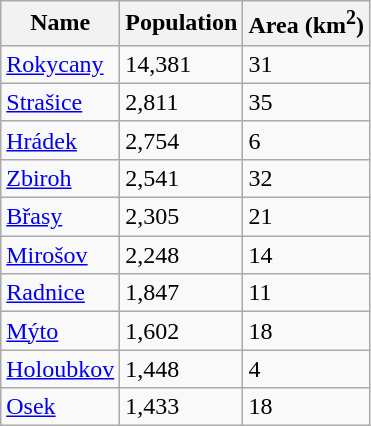<table class="wikitable sortable">
<tr>
<th>Name</th>
<th>Population</th>
<th>Area (km<sup>2</sup>)</th>
</tr>
<tr>
<td><a href='#'>Rokycany</a></td>
<td>14,381</td>
<td>31</td>
</tr>
<tr>
<td><a href='#'>Strašice</a></td>
<td>2,811</td>
<td>35</td>
</tr>
<tr>
<td><a href='#'>Hrádek</a></td>
<td>2,754</td>
<td>6</td>
</tr>
<tr>
<td><a href='#'>Zbiroh</a></td>
<td>2,541</td>
<td>32</td>
</tr>
<tr>
<td><a href='#'>Břasy</a></td>
<td>2,305</td>
<td>21</td>
</tr>
<tr>
<td><a href='#'>Mirošov</a></td>
<td>2,248</td>
<td>14</td>
</tr>
<tr>
<td><a href='#'>Radnice</a></td>
<td>1,847</td>
<td>11</td>
</tr>
<tr>
<td><a href='#'>Mýto</a></td>
<td>1,602</td>
<td>18</td>
</tr>
<tr>
<td><a href='#'>Holoubkov</a></td>
<td>1,448</td>
<td>4</td>
</tr>
<tr>
<td><a href='#'>Osek</a></td>
<td>1,433</td>
<td>18</td>
</tr>
</table>
